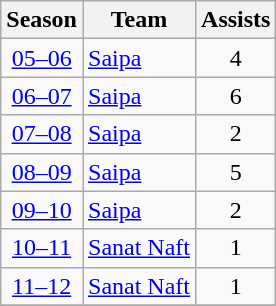<table class="wikitable" style="text-align: center;">
<tr>
<th>Season</th>
<th>Team</th>
<th>Assists</th>
</tr>
<tr>
<td><a href='#'>05–06</a></td>
<td align="left"><a href='#'>Saipa</a></td>
<td>4</td>
</tr>
<tr>
<td><a href='#'>06–07</a></td>
<td align="left"><a href='#'>Saipa</a></td>
<td>6</td>
</tr>
<tr>
<td><a href='#'>07–08</a></td>
<td align="left"><a href='#'>Saipa</a></td>
<td>2</td>
</tr>
<tr>
<td><a href='#'>08–09</a></td>
<td align="left"><a href='#'>Saipa</a></td>
<td>5</td>
</tr>
<tr>
<td><a href='#'>09–10</a></td>
<td align="left"><a href='#'>Saipa</a></td>
<td>2</td>
</tr>
<tr>
<td><a href='#'>10–11</a></td>
<td align="left"><a href='#'>Sanat Naft</a></td>
<td>1</td>
</tr>
<tr>
<td><a href='#'>11–12</a></td>
<td align="left"><a href='#'>Sanat Naft</a></td>
<td>1</td>
</tr>
<tr>
</tr>
</table>
